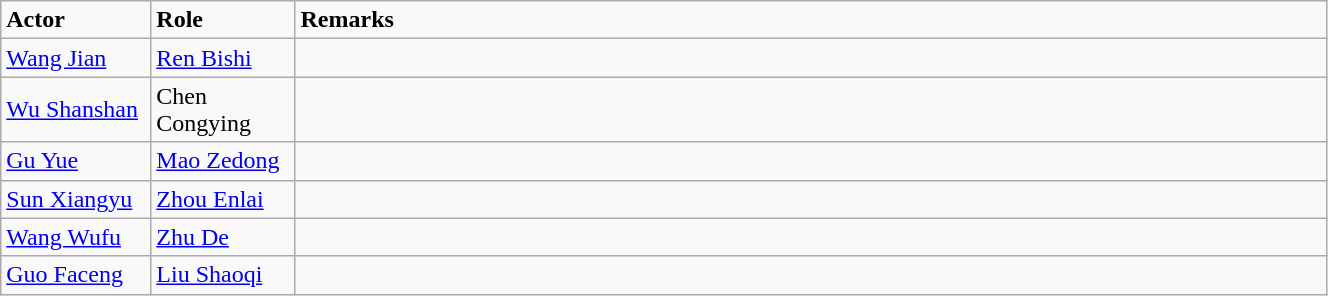<table class="wikitable" width="70%">
<tr>
<td style="width:8%"><strong>Actor</strong></td>
<td style="width:7%"><strong>Role</strong></td>
<td style="width:55%"><strong>Remarks</strong></td>
</tr>
<tr>
<td><a href='#'>Wang Jian</a></td>
<td><a href='#'>Ren Bishi</a></td>
<td></td>
</tr>
<tr>
<td><a href='#'>Wu Shanshan</a></td>
<td>Chen Congying</td>
<td></td>
</tr>
<tr>
<td><a href='#'>Gu Yue</a></td>
<td><a href='#'>Mao Zedong</a></td>
</tr>
<tr>
<td><a href='#'>Sun Xiangyu</a></td>
<td><a href='#'>Zhou Enlai</a></td>
<td></td>
</tr>
<tr>
<td><a href='#'>Wang Wufu</a></td>
<td><a href='#'>Zhu De</a></td>
<td></td>
</tr>
<tr>
<td><a href='#'>Guo Faceng</a></td>
<td><a href='#'>Liu Shaoqi</a></td>
<td></td>
</tr>
</table>
